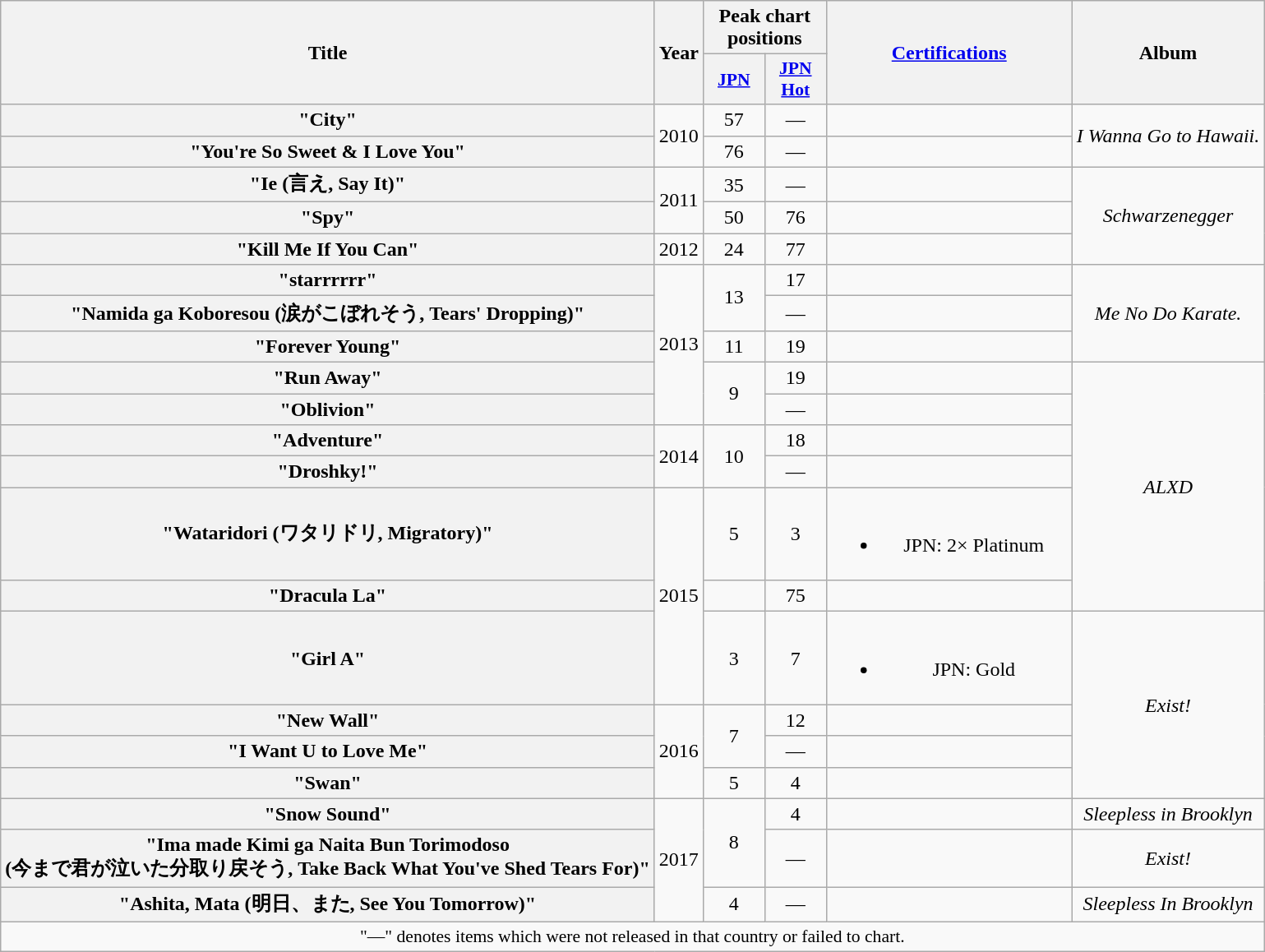<table class="wikitable plainrowheaders" style="text-align:center;" border="1">
<tr>
<th scope="col" rowspan="2">Title</th>
<th scope="col" rowspan="2">Year</th>
<th colspan="2">Peak chart positions</th>
<th scope="col" rowspan="2" style="width:12em;"><a href='#'>Certifications</a></th>
<th scope="col" rowspan="2">Album</th>
</tr>
<tr>
<th scope="col" style="width:3em;font-size:90%;"><a href='#'>JPN</a><br></th>
<th scope="col" style="width:3em;font-size:90%;"><a href='#'>JPN<br>Hot</a><br></th>
</tr>
<tr>
<th scope="row">"City"</th>
<td rowspan="2">2010</td>
<td>57</td>
<td>—</td>
<td></td>
<td rowspan="2"><em>I Wanna Go to Hawaii.</em></td>
</tr>
<tr>
<th scope="row">"You're So Sweet & I Love You"</th>
<td>76</td>
<td>—</td>
<td></td>
</tr>
<tr>
<th scope="row">"Ie (言え, Say It)"</th>
<td rowspan="2">2011</td>
<td>35</td>
<td>—</td>
<td></td>
<td rowspan="3"><em>Schwarzenegger</em></td>
</tr>
<tr>
<th scope="row">"Spy"</th>
<td>50</td>
<td>76</td>
<td></td>
</tr>
<tr>
<th scope="row">"Kill Me If You Can"</th>
<td>2012</td>
<td>24</td>
<td>77</td>
<td></td>
</tr>
<tr>
<th scope="row">"starrrrrr"</th>
<td rowspan="5">2013</td>
<td rowspan="2">13</td>
<td>17</td>
<td></td>
<td rowspan="3"><em>Me No Do Karate.</em></td>
</tr>
<tr>
<th scope="row">"Namida ga Koboresou (涙がこぼれそう, Tears' Dropping)"</th>
<td>—</td>
<td></td>
</tr>
<tr>
<th scope="row">"Forever Young"</th>
<td>11</td>
<td>19</td>
<td></td>
</tr>
<tr>
<th scope="row">"Run Away"</th>
<td rowspan="2">9</td>
<td>19</td>
<td></td>
<td rowspan="6"><em>ALXD</em></td>
</tr>
<tr>
<th scope="row">"Oblivion"</th>
<td>—</td>
<td></td>
</tr>
<tr>
<th scope="row">"Adventure"</th>
<td rowspan="2">2014</td>
<td rowspan="2">10</td>
<td>18</td>
<td></td>
</tr>
<tr>
<th scope="row">"Droshky!"</th>
<td>—</td>
<td></td>
</tr>
<tr>
<th scope="row">"Wataridori (ワタリドリ, Migratory)"</th>
<td rowspan="3">2015</td>
<td rowscope="2">5</td>
<td>3</td>
<td><br><ul><li>JPN: 2× Platinum</li></ul></td>
</tr>
<tr>
<th scope="row">"Dracula La"</th>
<td></td>
<td>75</td>
</tr>
<tr>
<th scope="row">"Girl A"</th>
<td>3</td>
<td>7</td>
<td><br><ul><li>JPN: Gold</li></ul></td>
<td rowspan="4"><em>Exist!</em></td>
</tr>
<tr>
<th scope="row">"New Wall"</th>
<td rowspan="3">2016</td>
<td rowspan="2">7</td>
<td>12</td>
<td></td>
</tr>
<tr>
<th scope="row">"I Want U to Love Me"</th>
<td>—</td>
<td></td>
</tr>
<tr>
<th scope="row">"Swan"</th>
<td>5</td>
<td>4</td>
<td></td>
</tr>
<tr>
<th scope="row">"Snow Sound"</th>
<td rowspan="3">2017</td>
<td rowspan="2">8</td>
<td>4</td>
<td></td>
<td><em>Sleepless in Brooklyn</em></td>
</tr>
<tr>
<th scope="row">"Ima made Kimi ga Naita Bun Torimodoso<br>(今まで君が泣いた分取り戻そう, Take Back What You've Shed Tears For)"</th>
<td>—</td>
<td></td>
<td><em>Exist!</em></td>
</tr>
<tr>
<th scope="row">"Ashita, Mata (明日、また, See You Tomorrow)"</th>
<td>4</td>
<td>—</td>
<td></td>
<td><em>Sleepless In Brooklyn</em></td>
</tr>
<tr>
<td colspan="6" style="font-size:90%">"—" denotes items which were not released in that country or failed to chart.</td>
</tr>
</table>
